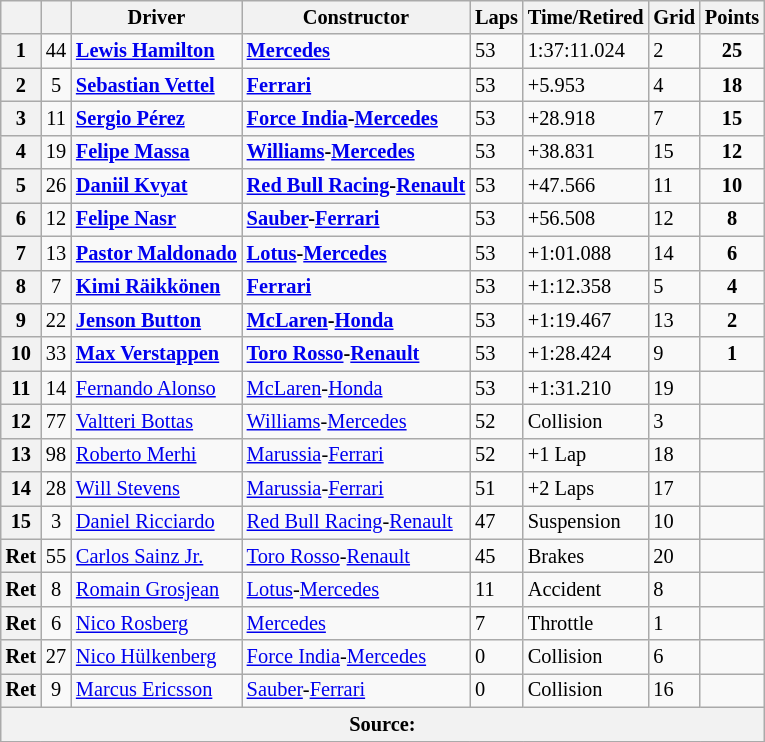<table class="wikitable" style="font-size: 85%;">
<tr>
<th></th>
<th></th>
<th>Driver</th>
<th>Constructor</th>
<th>Laps</th>
<th>Time/Retired</th>
<th>Grid</th>
<th>Points</th>
</tr>
<tr>
<th>1</th>
<td align="center">44</td>
<td> <strong><a href='#'>Lewis Hamilton</a></strong></td>
<td><strong><a href='#'>Mercedes</a></strong></td>
<td>53</td>
<td>1:37:11.024</td>
<td>2</td>
<td align="center"><strong>25</strong></td>
</tr>
<tr>
<th>2</th>
<td align="center">5</td>
<td> <strong><a href='#'>Sebastian Vettel</a></strong></td>
<td><strong><a href='#'>Ferrari</a></strong></td>
<td>53</td>
<td>+5.953</td>
<td>4</td>
<td align="center"><strong>18</strong></td>
</tr>
<tr>
<th>3</th>
<td align="center">11</td>
<td> <strong><a href='#'>Sergio Pérez</a></strong></td>
<td><strong><a href='#'>Force India</a>-<a href='#'>Mercedes</a></strong></td>
<td>53</td>
<td>+28.918</td>
<td>7</td>
<td align="center"><strong>15</strong></td>
</tr>
<tr>
<th>4</th>
<td align="center">19</td>
<td> <strong><a href='#'>Felipe Massa</a></strong></td>
<td><strong><a href='#'>Williams</a>-<a href='#'>Mercedes</a></strong></td>
<td>53</td>
<td>+38.831</td>
<td>15</td>
<td align="center"><strong>12</strong></td>
</tr>
<tr>
<th>5</th>
<td align="center">26</td>
<td> <strong><a href='#'>Daniil Kvyat</a></strong></td>
<td><strong><a href='#'>Red Bull Racing</a>-<a href='#'>Renault</a></strong></td>
<td>53</td>
<td>+47.566</td>
<td>11</td>
<td align="center"><strong>10</strong></td>
</tr>
<tr>
<th>6</th>
<td align="center">12</td>
<td> <strong><a href='#'>Felipe Nasr</a></strong></td>
<td><strong><a href='#'>Sauber</a>-<a href='#'>Ferrari</a></strong></td>
<td>53</td>
<td>+56.508</td>
<td>12</td>
<td align="center"><strong>8</strong></td>
</tr>
<tr>
<th>7</th>
<td align="center">13</td>
<td> <strong><a href='#'>Pastor Maldonado</a></strong></td>
<td><strong><a href='#'>Lotus</a>-<a href='#'>Mercedes</a></strong></td>
<td>53</td>
<td>+1:01.088</td>
<td>14</td>
<td align="center"><strong>6</strong></td>
</tr>
<tr>
<th>8</th>
<td align="center">7</td>
<td> <strong><a href='#'>Kimi Räikkönen</a></strong></td>
<td><strong><a href='#'>Ferrari</a></strong></td>
<td>53</td>
<td>+1:12.358</td>
<td>5</td>
<td align="center"><strong>4</strong></td>
</tr>
<tr>
<th>9</th>
<td align="center">22</td>
<td> <strong><a href='#'>Jenson Button</a></strong></td>
<td><strong><a href='#'>McLaren</a>-<a href='#'>Honda</a></strong></td>
<td>53</td>
<td>+1:19.467</td>
<td>13</td>
<td align="center"><strong>2</strong></td>
</tr>
<tr>
<th>10</th>
<td align="center">33</td>
<td> <strong><a href='#'>Max Verstappen</a></strong></td>
<td><strong><a href='#'>Toro Rosso</a>-<a href='#'>Renault</a></strong></td>
<td>53</td>
<td>+1:28.424</td>
<td>9</td>
<td align="center"><strong>1</strong></td>
</tr>
<tr>
<th>11</th>
<td align="center">14</td>
<td> <a href='#'>Fernando Alonso</a></td>
<td><a href='#'>McLaren</a>-<a href='#'>Honda</a></td>
<td>53</td>
<td>+1:31.210</td>
<td>19</td>
<td></td>
</tr>
<tr>
<th>12</th>
<td align="center">77</td>
<td> <a href='#'>Valtteri Bottas</a></td>
<td><a href='#'>Williams</a>-<a href='#'>Mercedes</a></td>
<td>52</td>
<td>Collision</td>
<td>3</td>
<td></td>
</tr>
<tr>
<th>13</th>
<td align="center">98</td>
<td> <a href='#'>Roberto Merhi</a></td>
<td><a href='#'>Marussia</a>-<a href='#'>Ferrari</a></td>
<td>52</td>
<td>+1 Lap</td>
<td>18</td>
<td></td>
</tr>
<tr>
<th>14</th>
<td align="center">28</td>
<td> <a href='#'>Will Stevens</a></td>
<td><a href='#'>Marussia</a>-<a href='#'>Ferrari</a></td>
<td>51</td>
<td>+2 Laps</td>
<td>17</td>
<td></td>
</tr>
<tr>
<th>15</th>
<td align="center">3</td>
<td> <a href='#'>Daniel Ricciardo</a></td>
<td><a href='#'>Red Bull Racing</a>-<a href='#'>Renault</a></td>
<td>47</td>
<td>Suspension</td>
<td>10</td>
<td></td>
</tr>
<tr>
<th>Ret</th>
<td align="center">55</td>
<td> <a href='#'>Carlos Sainz Jr.</a></td>
<td><a href='#'>Toro Rosso</a>-<a href='#'>Renault</a></td>
<td>45</td>
<td>Brakes</td>
<td>20</td>
<td></td>
</tr>
<tr>
<th>Ret</th>
<td align="center">8</td>
<td> <a href='#'>Romain Grosjean</a></td>
<td><a href='#'>Lotus</a>-<a href='#'>Mercedes</a></td>
<td>11</td>
<td>Accident</td>
<td>8</td>
<td></td>
</tr>
<tr>
<th>Ret</th>
<td align="center">6</td>
<td> <a href='#'>Nico Rosberg</a></td>
<td><a href='#'>Mercedes</a></td>
<td>7</td>
<td>Throttle</td>
<td>1</td>
<td></td>
</tr>
<tr>
<th>Ret</th>
<td align="center">27</td>
<td> <a href='#'>Nico Hülkenberg</a></td>
<td><a href='#'>Force India</a>-<a href='#'>Mercedes</a></td>
<td>0</td>
<td>Collision</td>
<td>6</td>
<td></td>
</tr>
<tr>
<th>Ret</th>
<td align="center">9</td>
<td> <a href='#'>Marcus Ericsson</a></td>
<td><a href='#'>Sauber</a>-<a href='#'>Ferrari</a></td>
<td>0</td>
<td>Collision</td>
<td>16</td>
<td></td>
</tr>
<tr>
<th colspan="8">Source:</th>
</tr>
<tr>
</tr>
</table>
